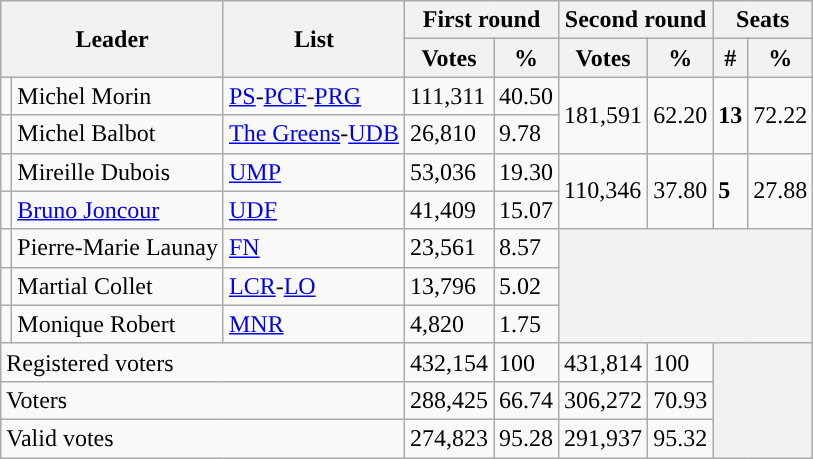<table class="wikitable">
<tr>
<th colspan="2" rowspan="2">Leader</th>
<th rowspan="2">List</th>
<th colspan="2">First round</th>
<th colspan="2">Second round</th>
<th colspan="2">Seats</th>
</tr>
<tr>
<th>Votes</th>
<th>%</th>
<th>Votes</th>
<th>%</th>
<th>#</th>
<th>%</th>
</tr>
<tr>
<td style="background:"></td>
<td>Michel Morin</td>
<td><a href='#'>PS</a>-<a href='#'>PCF</a>-<a href='#'>PRG</a></td>
<td>111,311</td>
<td>40.50</td>
<td rowspan="2">181,591</td>
<td rowspan="2">62.20</td>
<td rowspan="2"><strong>13</strong></td>
<td rowspan="2">72.22</td>
</tr>
<tr>
<td style="background:"></td>
<td>Michel Balbot</td>
<td><a href='#'>The Greens</a>-<a href='#'>UDB</a></td>
<td>26,810</td>
<td>9.78</td>
</tr>
<tr>
<td style="background:"></td>
<td>Mireille Dubois</td>
<td><a href='#'>UMP</a></td>
<td>53,036</td>
<td>19.30</td>
<td rowspan="2">110,346</td>
<td rowspan="2">37.80</td>
<td rowspan="2"><strong>5</strong></td>
<td rowspan="2">27.88</td>
</tr>
<tr>
<td style="background:"></td>
<td><a href='#'>Bruno Joncour</a></td>
<td><a href='#'>UDF</a></td>
<td>41,409</td>
<td>15.07</td>
</tr>
<tr>
<td style="background:"></td>
<td>Pierre-Marie Launay</td>
<td><a href='#'>FN</a></td>
<td>23,561</td>
<td>8.57</td>
<th colspan="4" rowspan="3"></th>
</tr>
<tr>
<td style="background:"></td>
<td>Martial Collet</td>
<td><a href='#'>LCR</a>-<a href='#'>LO</a></td>
<td>13,796</td>
<td>5.02</td>
</tr>
<tr>
<td style="background:"></td>
<td>Monique Robert</td>
<td><a href='#'>MNR</a></td>
<td>4,820</td>
<td>1.75</td>
</tr>
<tr>
<td colspan="3">Registered voters</td>
<td>432,154</td>
<td>100</td>
<td>431,814</td>
<td>100</td>
<th colspan="2" rowspan="3"></th>
</tr>
<tr>
<td colspan="3">Voters</td>
<td>288,425</td>
<td>66.74</td>
<td>306,272</td>
<td>70.93</td>
</tr>
<tr>
<td colspan="3">Valid votes</td>
<td>274,823</td>
<td>95.28</td>
<td>291,937</td>
<td>95.32</td>
</tr>
</table>
